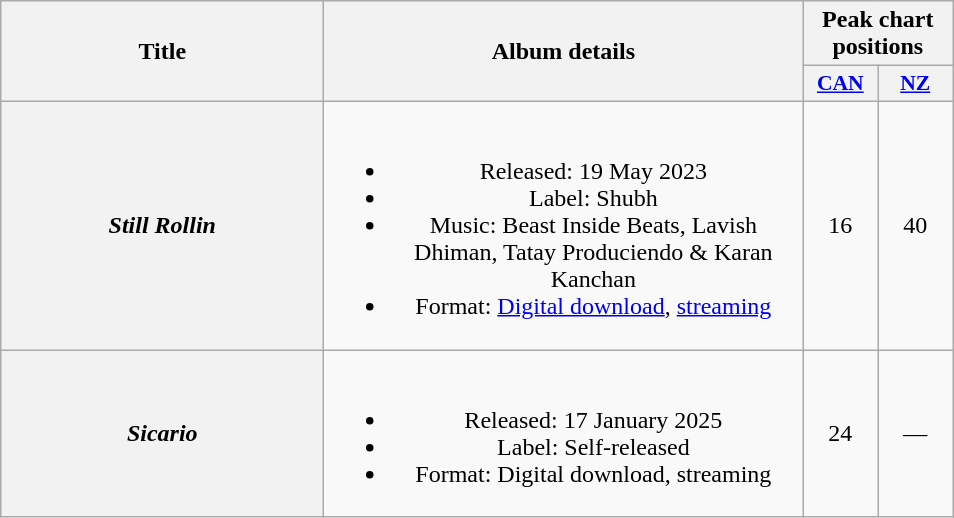<table class="wikitable plainrowheaders" style="text-align:center;">
<tr>
<th scope="col" rowspan="2" style="width:13em;">Title</th>
<th scope="col" rowspan="2" style="width:19.5em;">Album details</th>
<th scope="col" colspan="2">Peak chart positions</th>
</tr>
<tr>
<th scope="col" style="width:3em;font-size:90%"><a href='#'>CAN</a><br></th>
<th scope="col" style="width:3em;font-size:90%"><a href='#'>NZ</a><br></th>
</tr>
<tr>
<th scope="row"><em>Still Rollin</em></th>
<td><br><ul><li>Released: 19 May 2023</li><li>Label: Shubh</li><li>Music: Beast Inside Beats, Lavish Dhiman, Tatay Produciendo & Karan Kanchan</li><li>Format: <a href='#'>Digital download</a>, <a href='#'>streaming</a></li></ul></td>
<td>16</td>
<td>40</td>
</tr>
<tr>
<th scope="row"><em>Sicario</em></th>
<td><br><ul><li>Released: 17 January 2025</li><li>Label: Self-released</li><li>Format: Digital download, streaming</li></ul></td>
<td>24</td>
<td>—</td>
</tr>
</table>
